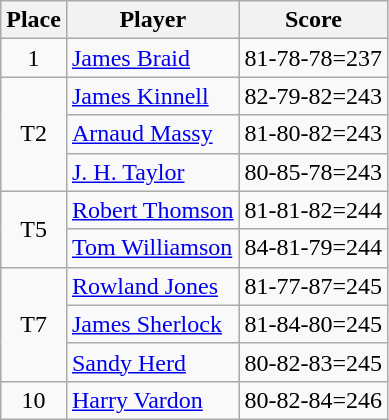<table class=wikitable>
<tr>
<th>Place</th>
<th>Player</th>
<th>Score</th>
</tr>
<tr>
<td align=center>1</td>
<td> <a href='#'>James Braid</a></td>
<td>81-78-78=237</td>
</tr>
<tr>
<td rowspan=3 align=center>T2</td>
<td> <a href='#'>James Kinnell</a></td>
<td>82-79-82=243</td>
</tr>
<tr>
<td> <a href='#'>Arnaud Massy</a></td>
<td>81-80-82=243</td>
</tr>
<tr>
<td> <a href='#'>J. H. Taylor</a></td>
<td>80-85-78=243</td>
</tr>
<tr>
<td rowspan=2 align=center>T5</td>
<td> <a href='#'>Robert Thomson</a></td>
<td>81-81-82=244</td>
</tr>
<tr>
<td> <a href='#'>Tom Williamson</a></td>
<td>84-81-79=244</td>
</tr>
<tr>
<td rowspan=3 align=center>T7</td>
<td> <a href='#'>Rowland Jones</a></td>
<td>81-77-87=245</td>
</tr>
<tr>
<td> <a href='#'>James Sherlock</a></td>
<td>81-84-80=245</td>
</tr>
<tr>
<td> <a href='#'>Sandy Herd</a></td>
<td>80-82-83=245</td>
</tr>
<tr>
<td align=center>10</td>
<td> <a href='#'>Harry Vardon</a></td>
<td>80-82-84=246</td>
</tr>
</table>
